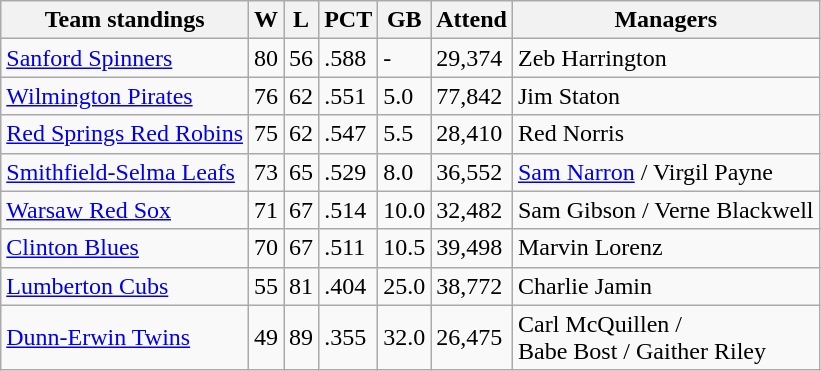<table class="wikitable">
<tr>
<th>Team standings</th>
<th>W</th>
<th>L</th>
<th>PCT</th>
<th>GB</th>
<th>Attend</th>
<th>Managers</th>
</tr>
<tr>
<td><a href='#'>Sanford Spinners</a></td>
<td>80</td>
<td>56</td>
<td>.588</td>
<td>-</td>
<td>29,374</td>
<td>Zeb Harrington</td>
</tr>
<tr>
<td><a href='#'>Wilmington Pirates</a></td>
<td>76</td>
<td>62</td>
<td>.551</td>
<td>5.0</td>
<td>77,842</td>
<td>Jim Staton</td>
</tr>
<tr>
<td><a href='#'>Red Springs Red Robins</a></td>
<td>75</td>
<td>62</td>
<td>.547</td>
<td>5.5</td>
<td>28,410</td>
<td>Red Norris</td>
</tr>
<tr>
<td><a href='#'>Smithfield-Selma Leafs</a></td>
<td>73</td>
<td>65</td>
<td>.529</td>
<td>8.0</td>
<td>36,552</td>
<td><a href='#'>Sam Narron</a> / Virgil Payne</td>
</tr>
<tr>
<td><a href='#'>Warsaw Red Sox</a></td>
<td>71</td>
<td>67</td>
<td>.514</td>
<td>10.0</td>
<td>32,482</td>
<td>Sam Gibson / Verne Blackwell</td>
</tr>
<tr>
<td><a href='#'>Clinton Blues</a></td>
<td>70</td>
<td>67</td>
<td>.511</td>
<td>10.5</td>
<td>39,498</td>
<td>Marvin Lorenz</td>
</tr>
<tr>
<td><a href='#'>Lumberton Cubs</a></td>
<td>55</td>
<td>81</td>
<td>.404</td>
<td>25.0</td>
<td>38,772</td>
<td>Charlie Jamin</td>
</tr>
<tr>
<td><a href='#'>Dunn-Erwin Twins</a></td>
<td>49</td>
<td>89</td>
<td>.355</td>
<td>32.0</td>
<td>26,475</td>
<td>Carl McQuillen /<br> Babe Bost / Gaither Riley</td>
</tr>
</table>
